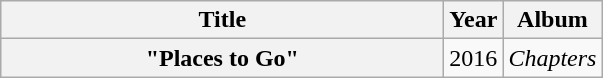<table class="wikitable plainrowheaders" style="text-align:center;">
<tr>
<th scope="col" style="width:18em;">Title</th>
<th scope="col">Year</th>
<th scope="col">Album</th>
</tr>
<tr>
<th scope="row">"Places to Go"</th>
<td>2016</td>
<td><em>Chapters</em></td>
</tr>
</table>
